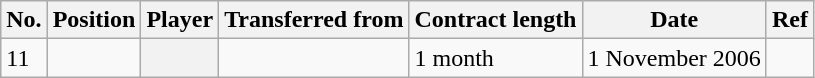<table class="wikitable plainrowheaders sortable" style="text-align:center; text-align:left">
<tr>
<th scope="col">No.</th>
<th scope="col">Position</th>
<th scope="col">Player</th>
<th scope="col">Transferred from</th>
<th scope="col">Contract length</th>
<th scope="col">Date</th>
<th scope="col" class="unsortable">Ref</th>
</tr>
<tr>
<td>11</td>
<td></td>
<th scope="row"></th>
<td></td>
<td>1 month</td>
<td>1 November 2006</td>
<td></td>
</tr>
</table>
